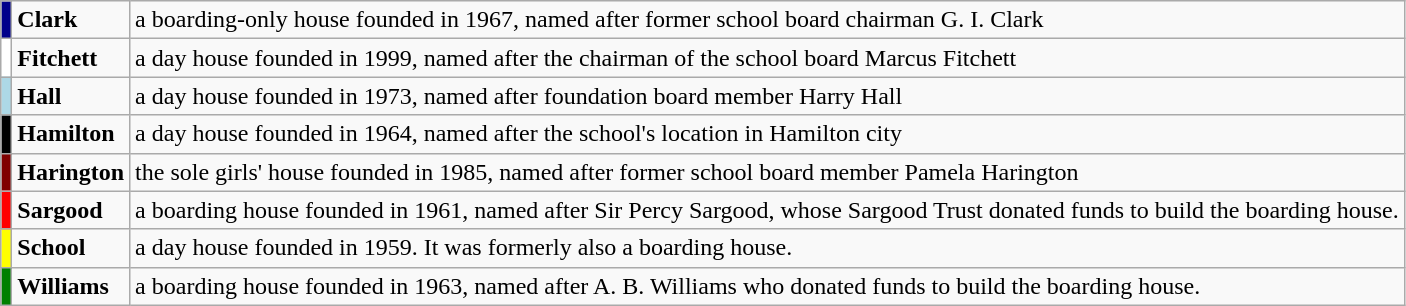<table class="wikitable">
<tr>
<td bgcolor=darkblue></td>
<td><strong>Clark</strong></td>
<td>a boarding-only house founded in 1967, named after former school board chairman G. I. Clark</td>
</tr>
<tr>
<td bgcolor=white></td>
<td><strong>Fitchett</strong></td>
<td>a day house founded in 1999, named after the chairman of the school board Marcus Fitchett</td>
</tr>
<tr>
<td bgcolor=lightblue></td>
<td><strong>Hall</strong></td>
<td>a day house founded in 1973, named after foundation board member Harry Hall</td>
</tr>
<tr>
<td bgcolor=black></td>
<td><strong>Hamilton</strong></td>
<td>a day house founded in 1964, named after the school's location in Hamilton city</td>
</tr>
<tr>
<td bgcolor=maroon></td>
<td><strong>Harington</strong></td>
<td>the sole girls' house founded in 1985, named after former school board member Pamela Harington</td>
</tr>
<tr>
<td bgcolor=red></td>
<td><strong>Sargood</strong></td>
<td>a boarding house founded in 1961, named after Sir Percy Sargood, whose Sargood Trust donated funds to build the boarding house.</td>
</tr>
<tr>
<td bgcolor=yellow></td>
<td><strong>School</strong></td>
<td>a day house founded in 1959. It was formerly also a boarding house.</td>
</tr>
<tr>
<td bgcolor=green></td>
<td><strong>Williams</strong></td>
<td>a boarding house founded in 1963, named after A. B. Williams who donated funds to build the boarding house.</td>
</tr>
</table>
